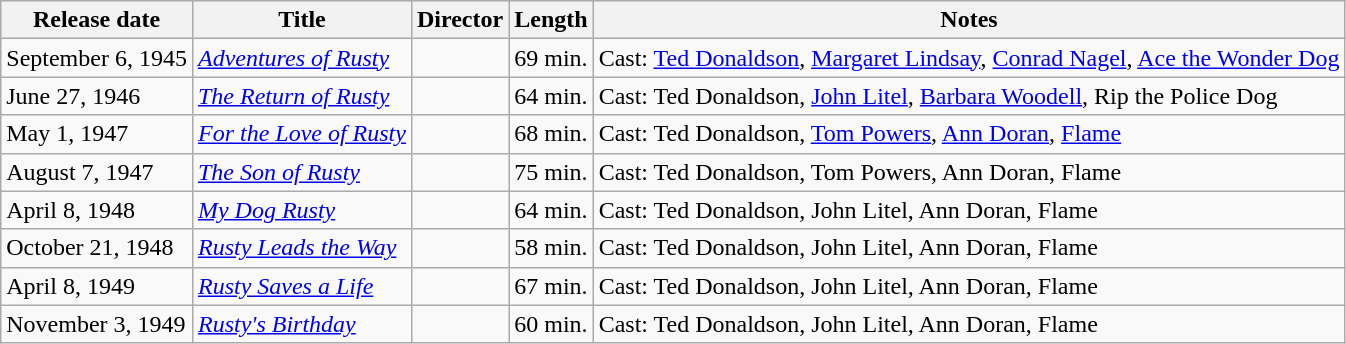<table class="wikitable sortable">
<tr>
<th>Release date</th>
<th>Title</th>
<th>Director</th>
<th>Length</th>
<th class="unsortable">Notes</th>
</tr>
<tr>
<td>September 6, 1945</td>
<td><em><a href='#'>Adventures of Rusty</a></em></td>
<td></td>
<td>69 min.</td>
<td>Cast: <a href='#'>Ted Donaldson</a>, <a href='#'>Margaret Lindsay</a>, <a href='#'>Conrad Nagel</a>, <a href='#'>Ace the Wonder Dog</a></td>
</tr>
<tr>
<td>June 27, 1946</td>
<td><em><a href='#'>The Return of Rusty </a></em></td>
<td></td>
<td>64 min.</td>
<td>Cast: Ted Donaldson, <a href='#'>John Litel</a>, <a href='#'>Barbara Woodell</a>, Rip the Police Dog</td>
</tr>
<tr>
<td>May 1, 1947</td>
<td><em><a href='#'>For the Love of Rusty</a></em></td>
<td></td>
<td>68 min.</td>
<td>Cast: Ted Donaldson, <a href='#'>Tom Powers</a>, <a href='#'>Ann Doran</a>, <a href='#'>Flame</a></td>
</tr>
<tr>
<td>August 7, 1947</td>
<td><em><a href='#'>The Son of Rusty </a></em></td>
<td></td>
<td>75 min.</td>
<td>Cast: Ted Donaldson, Tom Powers, Ann Doran, Flame</td>
</tr>
<tr>
<td>April 8, 1948</td>
<td><em><a href='#'>My Dog Rusty</a></em></td>
<td></td>
<td>64 min.</td>
<td>Cast: Ted Donaldson, John Litel, Ann Doran, Flame</td>
</tr>
<tr>
<td>October 21, 1948</td>
<td><em><a href='#'>Rusty Leads the Way</a></em></td>
<td></td>
<td>58 min.</td>
<td>Cast: Ted Donaldson, John Litel, Ann Doran, Flame</td>
</tr>
<tr>
<td>April 8, 1949</td>
<td><em><a href='#'>Rusty Saves a Life</a></em></td>
<td></td>
<td>67 min.</td>
<td>Cast: Ted Donaldson, John Litel, Ann Doran, Flame</td>
</tr>
<tr>
<td>November 3, 1949</td>
<td><em><a href='#'>Rusty's Birthday</a></em></td>
<td></td>
<td>60 min.</td>
<td>Cast: Ted Donaldson, John Litel, Ann Doran, Flame</td>
</tr>
</table>
